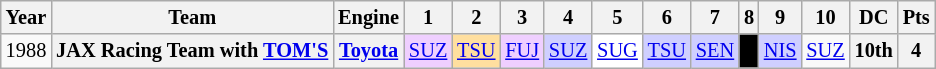<table class="wikitable" style="text-align:center; font-size:85%">
<tr>
<th>Year</th>
<th>Team</th>
<th>Engine</th>
<th>1</th>
<th>2</th>
<th>3</th>
<th>4</th>
<th>5</th>
<th>6</th>
<th>7</th>
<th>8</th>
<th>9</th>
<th>10</th>
<th>DC</th>
<th>Pts</th>
</tr>
<tr>
<td>1988</td>
<th nowrap>JAX Racing Team with <a href='#'>TOM'S</a></th>
<th><a href='#'>Toyota</a></th>
<td style="background:#EFCFFF;"><a href='#'>SUZ</a><br></td>
<td style="background:#FFDF9F;"><a href='#'>TSU</a><br></td>
<td style="background:#EFCFFF;"><a href='#'>FUJ</a><br></td>
<td style="background:#CFCFFF;"><a href='#'>SUZ</a><br></td>
<td style="background:#FFFFFF;"><a href='#'>SUG</a><br></td>
<td style="background:#CFCFFF;"><a href='#'>TSU</a><br></td>
<td style="background:#CFCFFF;"><a href='#'>SEN</a><br></td>
<td bgcolor="#000000" style="color: #ffffff"><a href='#'></a><br></td>
<td style="background:#CFCFFF;"><a href='#'>NIS</a><br></td>
<td><a href='#'>SUZ</a></td>
<th>10th</th>
<th>4</th>
</tr>
</table>
